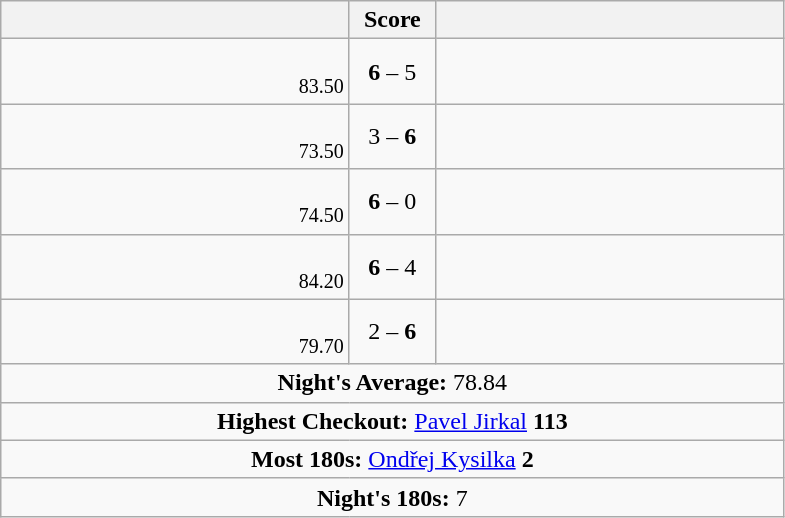<table class="wikitable" style="text-align:center">
<tr>
<th style="width:225px;"></th>
<th style="width:50px;">Score</th>
<th style="width:225px;"></th>
</tr>
<tr style="text-align:left;">
<td align=right> <br> <small><span>83.50</span></small></td>
<td align=center><strong>6</strong> – 5</td>
<td></td>
</tr>
<tr style="text-align:left;">
<td align=right> <br> <small><span>73.50</span></small></td>
<td align=center>3 – <strong>6</strong></td>
<td></td>
</tr>
<tr style="text-align:left;">
<td align=right> <br> <small><span>74.50</span></small></td>
<td align=center><strong>6</strong> – 0</td>
<td></td>
</tr>
<tr style="text-align:left;">
<td align=right> <br> <small><span>84.20</span></small></td>
<td align=center><strong>6</strong> – 4</td>
<td></td>
</tr>
<tr style="text-align:left;">
<td align=right> <br> <small><span>79.70</span></small></td>
<td align=center>2 – <strong>6</strong></td>
<td></td>
</tr>
<tr style="text-align:center;">
<td colspan="3"><strong>Night's Average:</strong> 78.84</td>
</tr>
<tr style="text-align:center;">
<td colspan="3"><strong>Highest Checkout:</strong>  <a href='#'>Pavel Jirkal</a> <strong>113</strong></td>
</tr>
<tr style="text-align:center;">
<td colspan="3"><strong>Most 180s:</strong>   <a href='#'>Ondřej Kysilka</a> <strong>2</strong></td>
</tr>
<tr style="text-align:center;">
<td colspan="3"><strong>Night's 180s:</strong> 7</td>
</tr>
</table>
